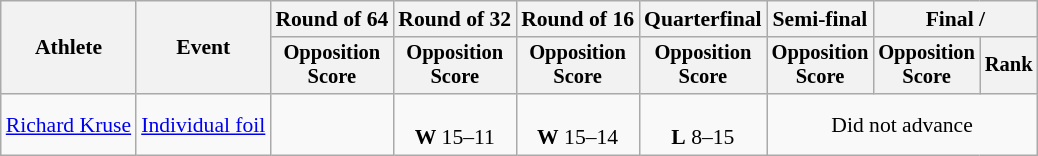<table class="wikitable" style="font-size:90%">
<tr>
<th rowspan="2">Athlete</th>
<th rowspan="2">Event</th>
<th>Round of 64</th>
<th>Round of 32</th>
<th>Round of 16</th>
<th>Quarterfinal</th>
<th>Semi-final</th>
<th colspan=2>Final / </th>
</tr>
<tr style="font-size:95%">
<th>Opposition <br> Score</th>
<th>Opposition <br> Score</th>
<th>Opposition <br> Score</th>
<th>Opposition <br> Score</th>
<th>Opposition <br> Score</th>
<th>Opposition <br> Score</th>
<th>Rank</th>
</tr>
<tr align=center>
<td align=left><a href='#'>Richard Kruse</a></td>
<td align=left><a href='#'>Individual foil</a></td>
<td></td>
<td><br><strong>W</strong> 15–11</td>
<td><br><strong>W</strong> 15–14</td>
<td><br><strong>L</strong> 8–15</td>
<td colspan=3>Did not advance</td>
</tr>
</table>
